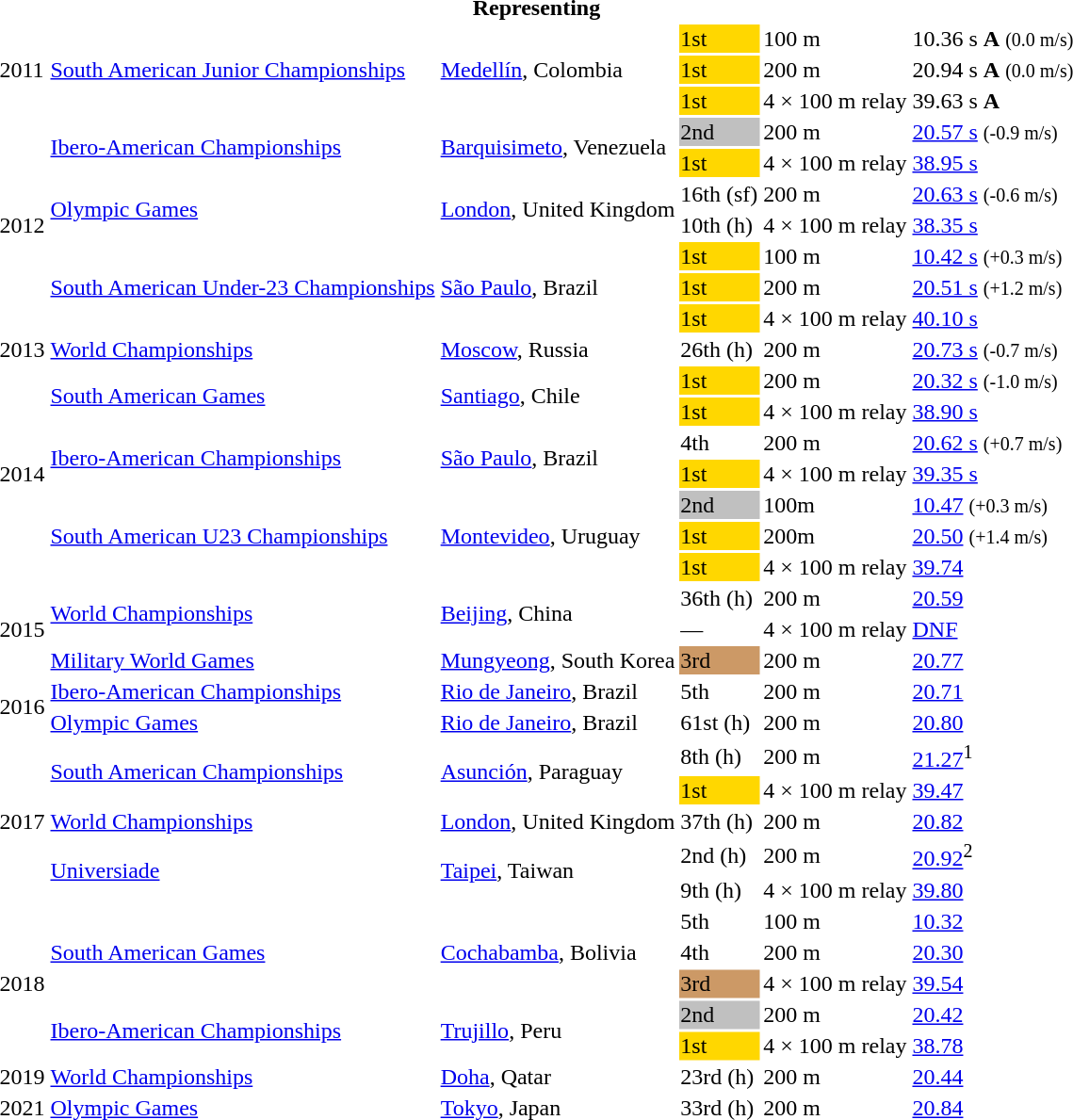<table>
<tr>
<th colspan="6">Representing </th>
</tr>
<tr>
<td rowspan=3>2011</td>
<td rowspan=3><a href='#'>South American Junior Championships</a></td>
<td rowspan=3><a href='#'>Medellín</a>, Colombia</td>
<td bgcolor=gold>1st</td>
<td>100 m</td>
<td>10.36 s <strong>A</strong>  <small>(0.0 m/s)</small></td>
</tr>
<tr>
<td bgcolor=gold>1st</td>
<td>200 m</td>
<td>20.94 s <strong>A</strong> <small>(0.0 m/s)</small></td>
</tr>
<tr>
<td bgcolor=gold>1st</td>
<td>4 × 100 m relay</td>
<td>39.63 s <strong>A</strong></td>
</tr>
<tr>
<td rowspan=7>2012</td>
<td rowspan=2><a href='#'>Ibero-American Championships</a></td>
<td rowspan=2><a href='#'>Barquisimeto</a>, Venezuela</td>
<td bgcolor=silver>2nd</td>
<td>200 m</td>
<td><a href='#'>20.57 s</a> <small>(-0.9 m/s)</small></td>
</tr>
<tr>
<td bgcolor=gold>1st</td>
<td>4 × 100 m relay</td>
<td><a href='#'>38.95 s</a></td>
</tr>
<tr>
<td rowspan=2><a href='#'>Olympic Games</a></td>
<td rowspan=2><a href='#'>London</a>, United Kingdom</td>
<td>16th (sf)</td>
<td>200 m</td>
<td><a href='#'>20.63 s</a> <small>(-0.6 m/s)</small></td>
</tr>
<tr>
<td>10th (h)</td>
<td>4 × 100 m relay</td>
<td><a href='#'>38.35 s</a></td>
</tr>
<tr>
<td rowspan=3><a href='#'>South American Under-23 Championships</a></td>
<td rowspan=3><a href='#'>São Paulo</a>, Brazil</td>
<td bgcolor=gold>1st</td>
<td>100 m</td>
<td><a href='#'>10.42 s</a> <small>(+0.3 m/s)</small></td>
</tr>
<tr>
<td bgcolor=gold>1st</td>
<td>200 m</td>
<td><a href='#'>20.51 s</a> <small>(+1.2 m/s)</small></td>
</tr>
<tr>
<td bgcolor=gold>1st</td>
<td>4 × 100 m relay</td>
<td><a href='#'>40.10 s</a></td>
</tr>
<tr>
<td>2013</td>
<td><a href='#'>World Championships</a></td>
<td><a href='#'>Moscow</a>, Russia</td>
<td>26th (h)</td>
<td>200 m</td>
<td><a href='#'>20.73 s</a>  <small>(-0.7 m/s)</small></td>
</tr>
<tr>
<td rowspan=7>2014</td>
<td rowspan=2><a href='#'>South American Games</a></td>
<td rowspan=2><a href='#'>Santiago</a>, Chile</td>
<td bgcolor=gold>1st</td>
<td>200 m</td>
<td><a href='#'>20.32 s</a> <small>(-1.0 m/s)</small></td>
</tr>
<tr>
<td bgcolor=gold>1st</td>
<td>4 × 100 m relay</td>
<td><a href='#'>38.90 s</a></td>
</tr>
<tr>
<td rowspan=2><a href='#'>Ibero-American Championships</a></td>
<td rowspan=2><a href='#'>São Paulo</a>, Brazil</td>
<td>4th</td>
<td>200 m</td>
<td><a href='#'>20.62 s</a> <small>(+0.7 m/s)</small></td>
</tr>
<tr>
<td bgcolor=gold>1st</td>
<td>4 × 100 m relay</td>
<td><a href='#'>39.35 s</a></td>
</tr>
<tr>
<td rowspan=3><a href='#'>South American U23 Championships</a></td>
<td rowspan=3><a href='#'>Montevideo</a>, Uruguay</td>
<td bgcolor=silver>2nd</td>
<td>100m</td>
<td><a href='#'>10.47</a> <small>(+0.3 m/s)</small></td>
</tr>
<tr>
<td bgcolor=gold>1st</td>
<td>200m</td>
<td><a href='#'>20.50</a> <small>(+1.4 m/s)</small></td>
</tr>
<tr>
<td bgcolor=gold>1st</td>
<td>4 × 100 m relay</td>
<td><a href='#'>39.74</a></td>
</tr>
<tr>
<td rowspan=3>2015</td>
<td rowspan=2><a href='#'>World Championships</a></td>
<td rowspan=2><a href='#'>Beijing</a>, China</td>
<td>36th (h)</td>
<td>200 m</td>
<td><a href='#'>20.59</a></td>
</tr>
<tr>
<td>—</td>
<td>4 × 100 m relay</td>
<td><a href='#'>DNF</a></td>
</tr>
<tr>
<td><a href='#'>Military World Games</a></td>
<td><a href='#'>Mungyeong</a>, South Korea</td>
<td bgcolor=cc9966>3rd</td>
<td>200 m</td>
<td><a href='#'>20.77</a></td>
</tr>
<tr>
<td rowspan=2>2016</td>
<td><a href='#'>Ibero-American Championships</a></td>
<td><a href='#'>Rio de Janeiro</a>, Brazil</td>
<td>5th</td>
<td>200 m</td>
<td><a href='#'>20.71</a></td>
</tr>
<tr>
<td><a href='#'>Olympic Games</a></td>
<td><a href='#'>Rio de Janeiro</a>, Brazil</td>
<td>61st (h)</td>
<td>200 m</td>
<td><a href='#'>20.80</a></td>
</tr>
<tr>
<td rowspan=5>2017</td>
<td rowspan=2><a href='#'>South American Championships</a></td>
<td rowspan=2><a href='#'>Asunción</a>, Paraguay</td>
<td>8th (h)</td>
<td>200 m</td>
<td><a href='#'>21.27</a><sup>1</sup></td>
</tr>
<tr>
<td bgcolor=gold>1st</td>
<td>4 × 100 m relay</td>
<td><a href='#'>39.47</a></td>
</tr>
<tr>
<td><a href='#'>World Championships</a></td>
<td><a href='#'>London</a>, United Kingdom</td>
<td>37th (h)</td>
<td>200 m</td>
<td><a href='#'>20.82</a></td>
</tr>
<tr>
<td rowspan=2><a href='#'>Universiade</a></td>
<td rowspan=2><a href='#'>Taipei</a>, Taiwan</td>
<td>2nd (h)</td>
<td>200 m</td>
<td><a href='#'>20.92</a><sup>2</sup></td>
</tr>
<tr>
<td>9th (h)</td>
<td>4 × 100 m relay</td>
<td><a href='#'>39.80</a></td>
</tr>
<tr>
<td rowspan=5>2018</td>
<td rowspan=3><a href='#'>South American Games</a></td>
<td rowspan=3><a href='#'>Cochabamba</a>, Bolivia</td>
<td>5th</td>
<td>100 m</td>
<td><a href='#'>10.32</a></td>
</tr>
<tr>
<td>4th</td>
<td>200 m</td>
<td><a href='#'>20.30</a></td>
</tr>
<tr>
<td bgcolor=cc9966>3rd</td>
<td>4 × 100 m relay</td>
<td><a href='#'>39.54</a></td>
</tr>
<tr>
<td rowspan=2><a href='#'>Ibero-American Championships</a></td>
<td rowspan=2><a href='#'>Trujillo</a>, Peru</td>
<td bgcolor=silver>2nd</td>
<td>200 m</td>
<td><a href='#'>20.42</a></td>
</tr>
<tr>
<td bgcolor=gold>1st</td>
<td>4 × 100 m relay</td>
<td><a href='#'>38.78</a></td>
</tr>
<tr>
<td>2019</td>
<td><a href='#'>World Championships</a></td>
<td><a href='#'>Doha</a>, Qatar</td>
<td>23rd (h)</td>
<td>200 m</td>
<td><a href='#'>20.44</a></td>
</tr>
<tr>
<td>2021</td>
<td><a href='#'>Olympic Games</a></td>
<td><a href='#'>Tokyo</a>, Japan</td>
<td>33rd (h)</td>
<td>200 m</td>
<td><a href='#'>20.84</a></td>
</tr>
</table>
